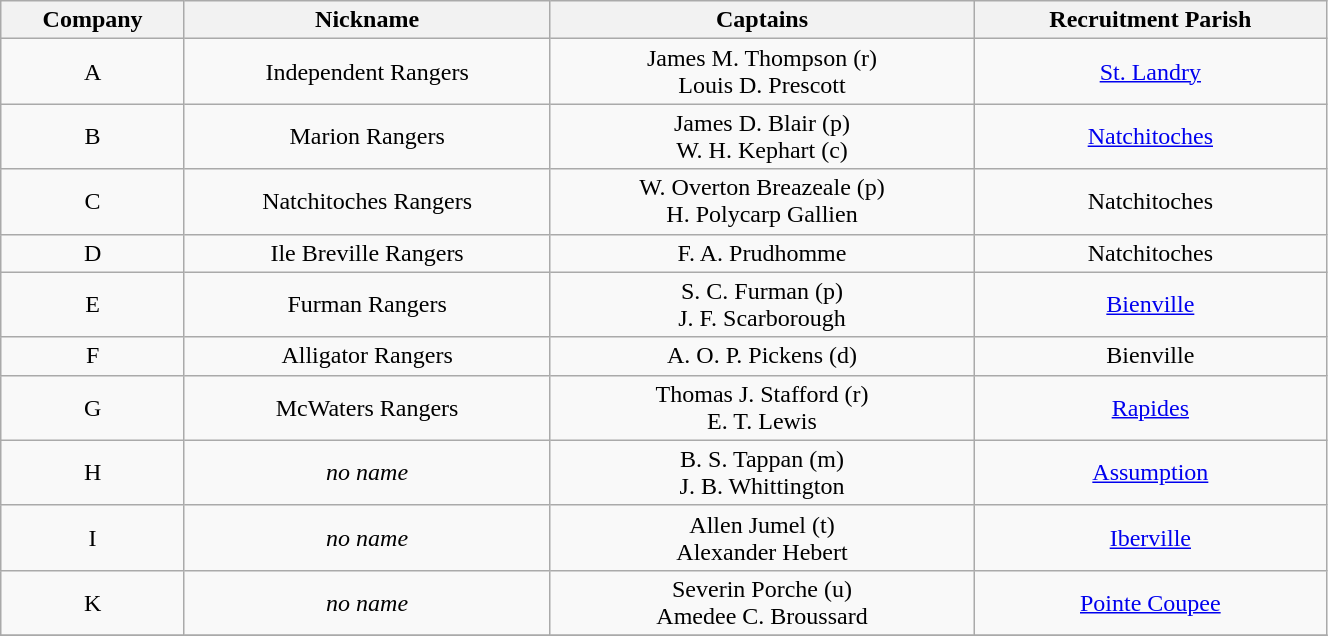<table class="wikitable" style="text-align:center; width:70%;">
<tr>
<th>Company</th>
<th>Nickname</th>
<th>Captains</th>
<th>Recruitment Parish</th>
</tr>
<tr>
<td rowspan=1>A</td>
<td>Independent Rangers</td>
<td>James M. Thompson (r)<br>Louis D. Prescott</td>
<td><a href='#'>St. Landry</a></td>
</tr>
<tr>
<td rowspan=1>B</td>
<td>Marion Rangers</td>
<td>James D. Blair (p)<br>W. H. Kephart (c)</td>
<td><a href='#'>Natchitoches</a></td>
</tr>
<tr>
<td rowspan=1>C</td>
<td>Natchitoches Rangers</td>
<td>W. Overton Breazeale (p)<br>H. Polycarp Gallien</td>
<td>Natchitoches</td>
</tr>
<tr>
<td rowspan=1>D</td>
<td>Ile Breville Rangers</td>
<td>F. A. Prudhomme</td>
<td>Natchitoches</td>
</tr>
<tr>
<td rowspan=1>E</td>
<td>Furman Rangers</td>
<td>S. C. Furman (p)<br>J. F. Scarborough</td>
<td><a href='#'>Bienville</a></td>
</tr>
<tr>
<td rowspan=1>F</td>
<td>Alligator Rangers</td>
<td>A. O. P. Pickens (d)</td>
<td>Bienville</td>
</tr>
<tr>
<td rowspan=1>G</td>
<td>McWaters Rangers</td>
<td>Thomas J. Stafford (r)<br>E. T. Lewis</td>
<td><a href='#'>Rapides</a></td>
</tr>
<tr>
<td rowspan=1>H</td>
<td><em>no name</em></td>
<td>B. S. Tappan (m)<br>J. B. Whittington</td>
<td><a href='#'>Assumption</a></td>
</tr>
<tr>
<td rowspan=1>I</td>
<td><em>no name</em></td>
<td>Allen Jumel (t)<br>Alexander Hebert</td>
<td><a href='#'>Iberville</a></td>
</tr>
<tr>
<td rowspan=1>K</td>
<td><em>no name</em></td>
<td>Severin Porche (u)<br>Amedee C. Broussard</td>
<td><a href='#'>Pointe Coupee</a></td>
</tr>
<tr>
</tr>
</table>
